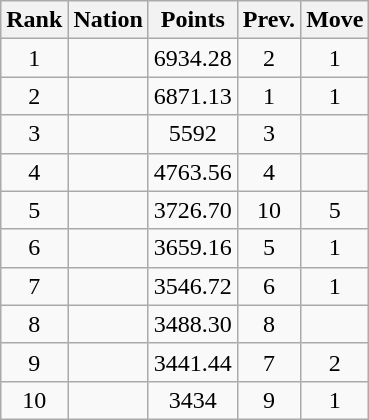<table class="wikitable sortable" style="text-align:center;">
<tr>
<th>Rank</th>
<th>Nation</th>
<th>Points</th>
<th>Prev.</th>
<th>Move</th>
</tr>
<tr>
<td>1</td>
<td style="text-align:left"> </td>
<td>6934.28</td>
<td>2</td>
<td> 1</td>
</tr>
<tr>
<td>2</td>
<td style="text-align:left"> </td>
<td>6871.13</td>
<td>1</td>
<td> 1</td>
</tr>
<tr>
<td>3</td>
<td style="text-align:left"> </td>
<td>5592</td>
<td>3</td>
<td></td>
</tr>
<tr>
<td>4</td>
<td style="text-align:left"> </td>
<td>4763.56</td>
<td>4</td>
<td></td>
</tr>
<tr>
<td>5</td>
<td style="text-align:left"> </td>
<td>3726.70</td>
<td>10</td>
<td> 5</td>
</tr>
<tr>
<td>6</td>
<td style="text-align:left"> </td>
<td>3659.16</td>
<td>5</td>
<td> 1</td>
</tr>
<tr>
<td>7</td>
<td style="text-align:left"> </td>
<td>3546.72</td>
<td>6</td>
<td> 1</td>
</tr>
<tr>
<td>8</td>
<td style="text-align:left"> </td>
<td>3488.30</td>
<td>8</td>
<td></td>
</tr>
<tr>
<td>9</td>
<td style="text-align:left"> </td>
<td>3441.44</td>
<td>7</td>
<td> 2</td>
</tr>
<tr>
<td>10</td>
<td style="text-align:left"> </td>
<td>3434</td>
<td>9</td>
<td> 1</td>
</tr>
</table>
